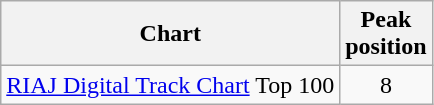<table class="wikitable">
<tr>
<th>Chart</th>
<th>Peak<br>position</th>
</tr>
<tr>
<td><a href='#'>RIAJ Digital Track Chart</a> Top 100</td>
<td align="center">8</td>
</tr>
</table>
